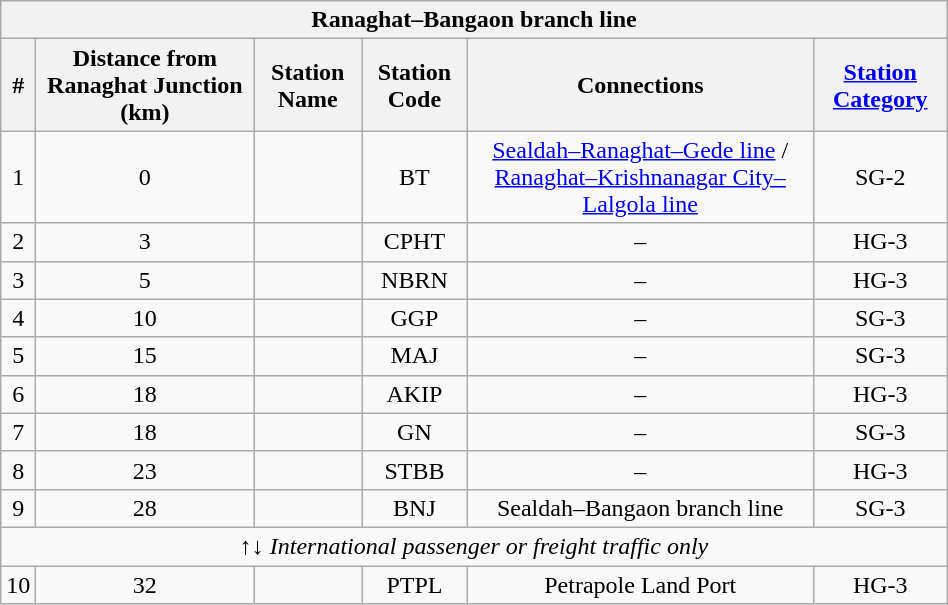<table class="wikitable" style="text-align:center; width:50%;">
<tr>
<th colspan="6"><strong>Ranaghat–Bangaon branch line</strong></th>
</tr>
<tr>
<th style="max-width:1%;">#</th>
<th style="max-width:1%;">Distance from Ranaghat Junction (km)</th>
<th style="max-width:5%;">Station Name</th>
<th style="max-width:1%;">Station Code</th>
<th style="max-width:1%;">Connections</th>
<th><a href='#'>Station Category</a></th>
</tr>
<tr>
<td>1</td>
<td>0</td>
<td><strong></strong></td>
<td>BT</td>
<td><a href='#'>Sealdah–Ranaghat–Gede line</a> / <a href='#'>Ranaghat–Krishnanagar City–Lalgola line</a></td>
<td>SG-2</td>
</tr>
<tr>
<td>2</td>
<td>3</td>
<td></td>
<td>CPHT</td>
<td>–</td>
<td>HG-3</td>
</tr>
<tr>
<td>3</td>
<td>5</td>
<td></td>
<td>NBRN</td>
<td>–</td>
<td>HG-3</td>
</tr>
<tr>
<td>4</td>
<td>10</td>
<td></td>
<td>GGP</td>
<td>–</td>
<td>SG-3</td>
</tr>
<tr>
<td>5</td>
<td>15</td>
<td><strong></strong></td>
<td>MAJ</td>
<td>–</td>
<td>SG-3</td>
</tr>
<tr>
<td>6</td>
<td>18</td>
<td></td>
<td>AKIP</td>
<td>–</td>
<td>HG-3</td>
</tr>
<tr>
<td>7</td>
<td>18</td>
<td></td>
<td>GN</td>
<td>–</td>
<td>SG-3</td>
</tr>
<tr>
<td>8</td>
<td>23</td>
<td></td>
<td>STBB</td>
<td>–</td>
<td>HG-3</td>
</tr>
<tr>
<td>9</td>
<td>28</td>
<td><strong></strong></td>
<td>BNJ</td>
<td>Sealdah–Bangaon branch line</td>
<td>SG-3</td>
</tr>
<tr>
<td colspan="6"><em>↑↓ International passenger or freight traffic only</em></td>
</tr>
<tr>
<td>10</td>
<td>32</td>
<td></td>
<td>PTPL</td>
<td>Petrapole Land Port</td>
<td>HG-3</td>
</tr>
</table>
